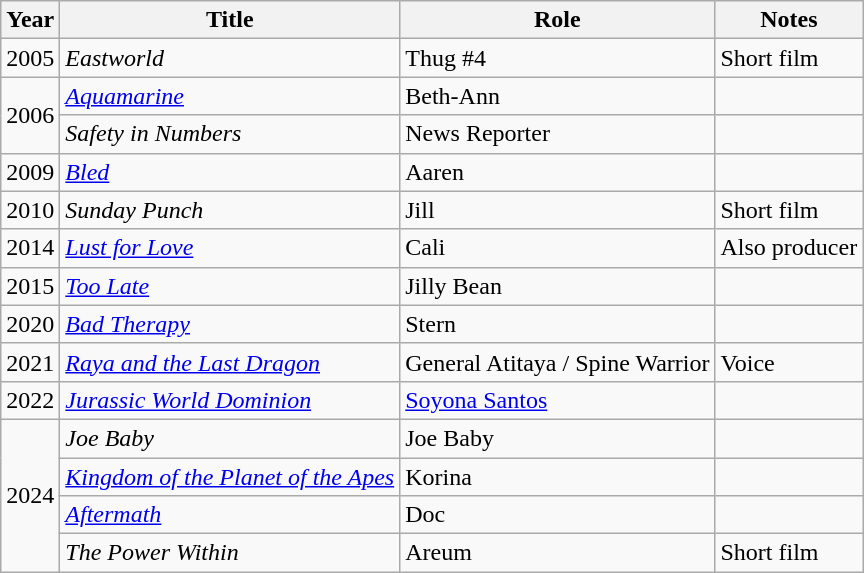<table class="wikitable sortable">
<tr>
<th>Year</th>
<th>Title</th>
<th>Role</th>
<th scope="col" class="unsortable">Notes</th>
</tr>
<tr>
<td>2005</td>
<td><em>Eastworld</em></td>
<td>Thug #4</td>
<td>Short film</td>
</tr>
<tr>
<td rowspan="2">2006</td>
<td><em><a href='#'>Aquamarine</a></em></td>
<td>Beth-Ann</td>
<td></td>
</tr>
<tr>
<td><em>Safety in Numbers</em></td>
<td>News Reporter</td>
<td></td>
</tr>
<tr>
<td>2009</td>
<td><em><a href='#'>Bled</a></em></td>
<td>Aaren</td>
<td></td>
</tr>
<tr>
<td>2010</td>
<td><em>Sunday Punch</em></td>
<td>Jill</td>
<td>Short film</td>
</tr>
<tr>
<td>2014</td>
<td><em><a href='#'>Lust for Love</a></em></td>
<td>Cali</td>
<td>Also producer</td>
</tr>
<tr>
<td>2015</td>
<td><em><a href='#'>Too Late</a></em></td>
<td>Jilly Bean</td>
<td></td>
</tr>
<tr>
<td>2020</td>
<td><em><a href='#'>Bad Therapy</a></em></td>
<td>Stern</td>
<td></td>
</tr>
<tr>
<td>2021</td>
<td><em><a href='#'>Raya and the Last Dragon</a></em></td>
<td>General Atitaya / Spine Warrior</td>
<td>Voice</td>
</tr>
<tr>
<td>2022</td>
<td><em><a href='#'>Jurassic World Dominion</a></em></td>
<td><a href='#'>Soyona Santos</a></td>
<td></td>
</tr>
<tr>
<td rowspan="4">2024</td>
<td><em>Joe Baby</em></td>
<td>Joe Baby</td>
<td></td>
</tr>
<tr>
<td><em><a href='#'>Kingdom of the Planet of the Apes</a></em></td>
<td>Korina</td>
<td></td>
</tr>
<tr>
<td><em><a href='#'>Aftermath</a></em></td>
<td>Doc</td>
<td></td>
</tr>
<tr>
<td><em>The Power Within</em></td>
<td>Areum</td>
<td>Short film</td>
</tr>
</table>
